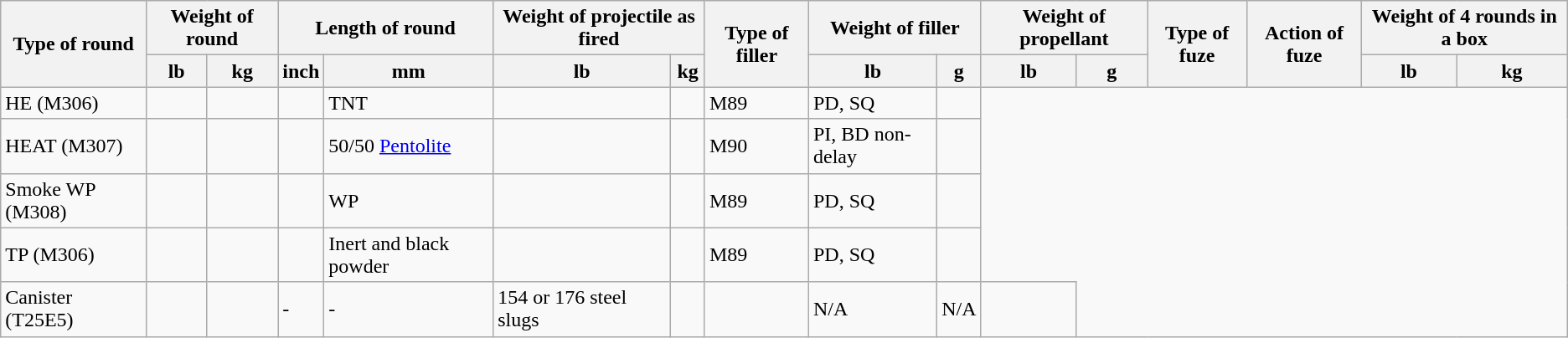<table class="wikitable">
<tr>
<th rowspan="2">Type of round</th>
<th colspan="2">Weight of round</th>
<th colspan="2">Length of round</th>
<th colspan="2">Weight of projectile as fired</th>
<th rowspan="2">Type of filler</th>
<th colspan="2">Weight of filler</th>
<th colspan="2">Weight of propellant</th>
<th rowspan="2">Type of fuze</th>
<th rowspan="2">Action of fuze</th>
<th colspan="2">Weight of 4 rounds in a box</th>
</tr>
<tr>
<th scope="col">lb</th>
<th scope="col">kg</th>
<th scope="col">inch</th>
<th scope="col">mm</th>
<th scope="col">lb</th>
<th scope="col">kg</th>
<th scope="col">lb</th>
<th scope="col">g</th>
<th scope="col">lb</th>
<th scope="col">g</th>
<th scope="col">lb</th>
<th scope="col">kg</th>
</tr>
<tr>
<td>HE (M306)</td>
<td></td>
<td></td>
<td></td>
<td>TNT</td>
<td></td>
<td></td>
<td>M89</td>
<td>PD, SQ</td>
<td></td>
</tr>
<tr>
<td>HEAT (M307)</td>
<td></td>
<td></td>
<td></td>
<td>50/50 <a href='#'>Pentolite</a></td>
<td></td>
<td></td>
<td>M90</td>
<td>PI, BD non-delay</td>
<td></td>
</tr>
<tr>
<td>Smoke WP (M308)</td>
<td></td>
<td></td>
<td></td>
<td>WP</td>
<td></td>
<td></td>
<td>M89</td>
<td>PD, SQ</td>
<td></td>
</tr>
<tr>
<td>TP (M306)</td>
<td></td>
<td></td>
<td></td>
<td>Inert and black powder</td>
<td></td>
<td></td>
<td>M89</td>
<td>PD, SQ</td>
<td></td>
</tr>
<tr>
<td>Canister (T25E5)</td>
<td></td>
<td></td>
<td>-</td>
<td>-</td>
<td>154 or 176 steel slugs</td>
<td></td>
<td></td>
<td>N/A</td>
<td>N/A</td>
<td></td>
</tr>
</table>
